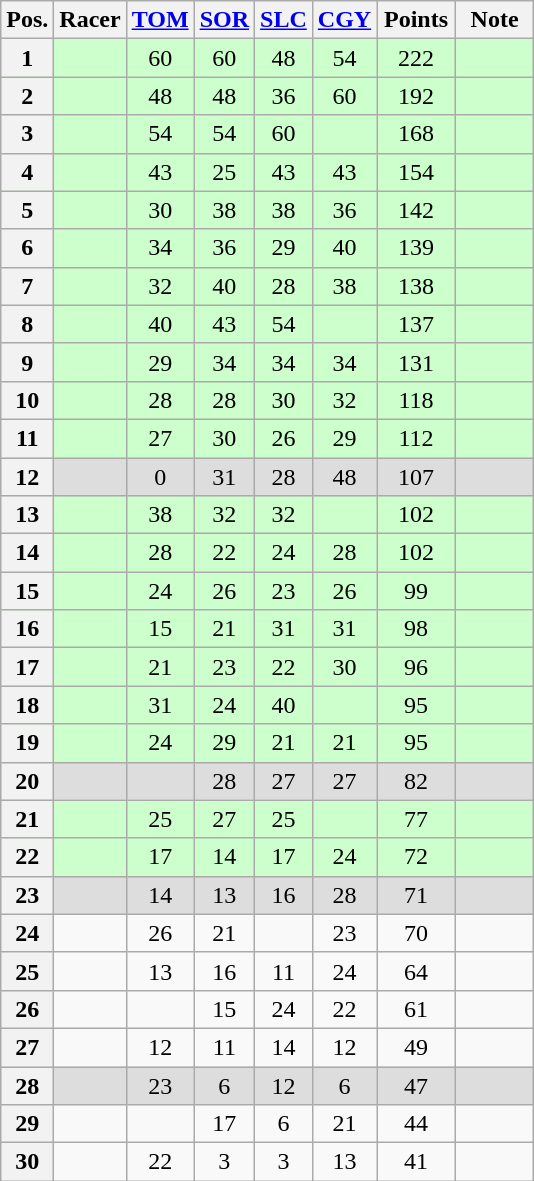<table class="wikitable sortable plainrowheaders" style="text-align:center;">
<tr>
<th scope="col">Pos.</th>
<th scope="col">Racer</th>
<th scope="col"> <a href='#'>TOM</a></th>
<th scope="col"> <a href='#'>SOR</a></th>
<th scope="col"> <a href='#'>SLC</a></th>
<th scope="col"> <a href='#'>CGY</a></th>
<th style="width:45px;">Points</th>
<th style="width:45px;">Note</th>
</tr>
<tr bgcolor=#ccffcc>
<th style="text - align:center; ">1</th>
<td align="left"></td>
<td>60</td>
<td>60</td>
<td>48</td>
<td>54</td>
<td>222</td>
<td></td>
</tr>
<tr bgcolor=#ccffcc>
<th style="text - align:center; ">2</th>
<td align="left"></td>
<td>48</td>
<td>48</td>
<td>36</td>
<td>60</td>
<td>192</td>
<td></td>
</tr>
<tr bgcolor=#ccffcc>
<th style="text - align:center; ">3</th>
<td align="left"></td>
<td>54</td>
<td>54</td>
<td>60</td>
<td></td>
<td>168</td>
<td></td>
</tr>
<tr bgcolor=#ccffcc>
<th style="text - align:center; ">4</th>
<td align="left"></td>
<td>43</td>
<td>25</td>
<td>43</td>
<td>43</td>
<td>154</td>
<td></td>
</tr>
<tr bgcolor=#ccffcc>
<th style="text - align:center; ">5</th>
<td align="left"></td>
<td>30</td>
<td>38</td>
<td>38</td>
<td>36</td>
<td>142</td>
<td></td>
</tr>
<tr bgcolor=#ccffcc>
<th style="text - align:center; ">6</th>
<td align="left"></td>
<td>34</td>
<td>36</td>
<td>29</td>
<td>40</td>
<td>139</td>
<td></td>
</tr>
<tr bgcolor=#ccffcc>
<th style="text - align:center; ">7</th>
<td align="left"></td>
<td>32</td>
<td>40</td>
<td>28</td>
<td>38</td>
<td>138</td>
<td></td>
</tr>
<tr bgcolor=#ccffcc>
<th style="text - align:center; ">8</th>
<td align="left"></td>
<td>40</td>
<td>43</td>
<td>54</td>
<td></td>
<td>137</td>
<td></td>
</tr>
<tr bgcolor=#ccffcc>
<th style="text - align:center; ">9</th>
<td align="left"></td>
<td>29</td>
<td>34</td>
<td>34</td>
<td>34</td>
<td>131</td>
<td></td>
</tr>
<tr bgcolor=#ccffcc>
<th style="text - align:center; ">10</th>
<td align="left"></td>
<td>28</td>
<td>28</td>
<td>30</td>
<td>32</td>
<td>118</td>
<td></td>
</tr>
<tr bgcolor=#ccffcc>
<th style="text - align:center; ">11</th>
<td align="left"></td>
<td>27</td>
<td>30</td>
<td>26</td>
<td>29</td>
<td>112</td>
<td></td>
</tr>
<tr bgcolor=#dddddd>
<th style="text - align:center; ">12</th>
<td align="left"></td>
<td>0</td>
<td>31</td>
<td>28</td>
<td>48</td>
<td>107</td>
<td></td>
</tr>
<tr bgcolor=#ccffcc>
<th style="text - align:center; ">13</th>
<td align="left"></td>
<td>38</td>
<td>32</td>
<td>32</td>
<td></td>
<td>102</td>
<td></td>
</tr>
<tr bgcolor=#ccffcc>
<th style="text - align:center; ">14</th>
<td align="left"></td>
<td>28</td>
<td>22</td>
<td>24</td>
<td>28</td>
<td>102</td>
<td></td>
</tr>
<tr bgcolor=#ccffcc>
<th style="text - align:center; ">15</th>
<td align="left"></td>
<td>24</td>
<td>26</td>
<td>23</td>
<td>26</td>
<td>99</td>
<td></td>
</tr>
<tr bgcolor=#ccffcc>
<th style="text - align:center; ">16</th>
<td align="left"></td>
<td>15</td>
<td>21</td>
<td>31</td>
<td>31</td>
<td>98</td>
<td></td>
</tr>
<tr bgcolor=#ccffcc>
<th style="text - align:center; ">17</th>
<td align="left"></td>
<td>21</td>
<td>23</td>
<td>22</td>
<td>30</td>
<td>96</td>
<td></td>
</tr>
<tr bgcolor=#ccffcc>
<th style="text - align:center; ">18</th>
<td align="left"></td>
<td>31</td>
<td>24</td>
<td>40</td>
<td></td>
<td>95</td>
<td></td>
</tr>
<tr bgcolor=#ccffcc>
<th style="text - align:center; ">19</th>
<td align="left"></td>
<td>24</td>
<td>29</td>
<td>21</td>
<td>21</td>
<td>95</td>
<td></td>
</tr>
<tr bgcolor=#dddddd>
<th style="text - align:center; ">20</th>
<td align="left"></td>
<td></td>
<td>28</td>
<td>27</td>
<td>27</td>
<td>82</td>
<td></td>
</tr>
<tr bgcolor=#ccffcc>
<th style="text - align:center; ">21</th>
<td align="left"></td>
<td>25</td>
<td>27</td>
<td>25</td>
<td></td>
<td>77</td>
<td></td>
</tr>
<tr bgcolor=#ccffcc>
<th style="text - align:center; ">22</th>
<td align="left"></td>
<td>17</td>
<td>14</td>
<td>17</td>
<td>24</td>
<td>72</td>
<td></td>
</tr>
<tr bgcolor=#dddddd>
<th style="text - align:center; ">23</th>
<td align="left"></td>
<td>14</td>
<td>13</td>
<td>16</td>
<td>28</td>
<td>71</td>
<td></td>
</tr>
<tr>
<th style="text - align:center; ">24</th>
<td align="left"></td>
<td>26</td>
<td>21</td>
<td></td>
<td>23</td>
<td>70</td>
<td></td>
</tr>
<tr>
<th style="text - align:center; ">25</th>
<td align="left"></td>
<td>13</td>
<td>16</td>
<td>11</td>
<td>24</td>
<td>64</td>
<td></td>
</tr>
<tr>
<th style="text - align:center; ">26</th>
<td align="left"></td>
<td></td>
<td>15</td>
<td>24</td>
<td>22</td>
<td>61</td>
<td></td>
</tr>
<tr>
<th style="text - align:center; ">27</th>
<td align="left"></td>
<td>12</td>
<td>11</td>
<td>14</td>
<td>12</td>
<td>49</td>
<td></td>
</tr>
<tr bgcolor=#dddddd>
<th style="text - align:center; ">28</th>
<td align="left"></td>
<td>23</td>
<td>6</td>
<td>12</td>
<td>6</td>
<td>47</td>
<td></td>
</tr>
<tr>
<th style="text - align:center; ">29</th>
<td align="left"></td>
<td></td>
<td>17</td>
<td>6</td>
<td>21</td>
<td>44</td>
<td></td>
</tr>
<tr>
<th style="text - align:center; ">30</th>
<td align="left"></td>
<td>22</td>
<td>3</td>
<td>3</td>
<td>13</td>
<td>41</td>
<td></td>
</tr>
</table>
